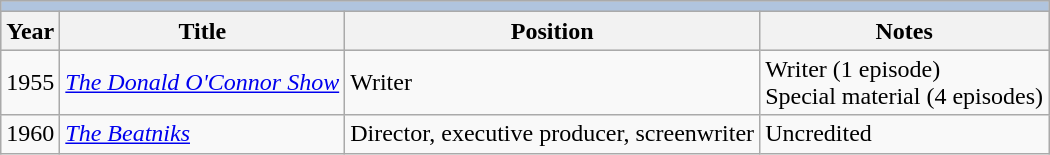<table class="wikitable">
<tr style="background:#ccc; text-align:center;">
<th colspan="4" style="background: LightSteelBlue;"></th>
</tr>
<tr style="background:#ccc; text-align:center;">
<th>Year</th>
<th>Title</th>
<th>Position</th>
<th>Notes</th>
</tr>
<tr>
<td>1955</td>
<td><em><a href='#'>The Donald O'Connor Show</a></em></td>
<td>Writer</td>
<td>Writer (1 episode)<br>Special material (4 episodes)</td>
</tr>
<tr>
<td>1960</td>
<td><em><a href='#'>The Beatniks</a></em></td>
<td>Director, executive producer, screenwriter</td>
<td>Uncredited</td>
</tr>
</table>
